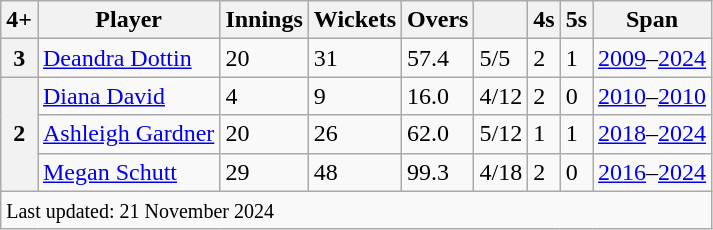<table class="wikitable sortable">
<tr>
<th>4+</th>
<th>Player</th>
<th>Innings</th>
<th>Wickets</th>
<th>Overs</th>
<th></th>
<th>4s</th>
<th>5s</th>
<th>Span</th>
</tr>
<tr>
<th>3</th>
<td> <a href='#'>Deandra Dottin</a></td>
<td>20</td>
<td>31</td>
<td>57.4</td>
<td>5/5</td>
<td>2</td>
<td>1</td>
<td><a href='#'>2009</a>–<a href='#'>2024</a></td>
</tr>
<tr>
<th rowspan="3">2</th>
<td> <a href='#'>Diana David</a></td>
<td>4</td>
<td>9</td>
<td>16.0</td>
<td>4/12</td>
<td>2</td>
<td>0</td>
<td><a href='#'>2010</a>–<a href='#'>2010</a></td>
</tr>
<tr>
<td> <a href='#'>Ashleigh Gardner</a></td>
<td>20</td>
<td>26</td>
<td>62.0</td>
<td>5/12</td>
<td>1</td>
<td>1</td>
<td><a href='#'>2018</a>–<a href='#'>2024</a></td>
</tr>
<tr>
<td> <a href='#'>Megan Schutt</a></td>
<td>29</td>
<td>48</td>
<td>99.3</td>
<td>4/18</td>
<td>2</td>
<td>0</td>
<td><a href='#'>2016</a>–<a href='#'>2024</a></td>
</tr>
<tr>
<td colspan=10><small>Last updated: 21 November 2024</small></td>
</tr>
</table>
